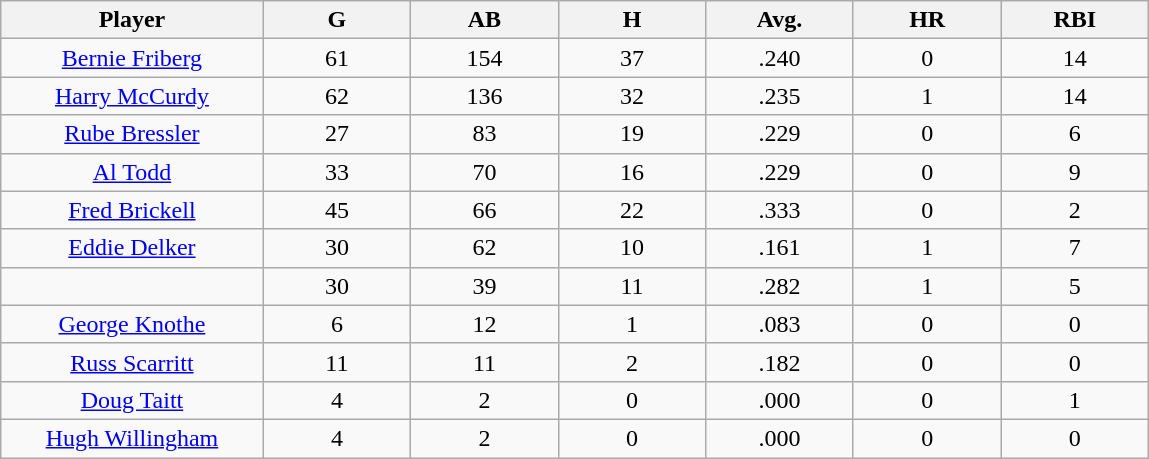<table class="wikitable sortable">
<tr>
<th bgcolor="#DDDDFF" width="16%">Player</th>
<th bgcolor="#DDDDFF" width="9%">G</th>
<th bgcolor="#DDDDFF" width="9%">AB</th>
<th bgcolor="#DDDDFF" width="9%">H</th>
<th bgcolor="#DDDDFF" width="9%">Avg.</th>
<th bgcolor="#DDDDFF" width="9%">HR</th>
<th bgcolor="#DDDDFF" width="9%">RBI</th>
</tr>
<tr align="center">
<td><a href='#'>Bernie Friberg</a></td>
<td>61</td>
<td>154</td>
<td>37</td>
<td>.240</td>
<td>0</td>
<td>14</td>
</tr>
<tr align="center">
<td><a href='#'>Harry McCurdy</a></td>
<td>62</td>
<td>136</td>
<td>32</td>
<td>.235</td>
<td>1</td>
<td>14</td>
</tr>
<tr align="center">
<td><a href='#'>Rube Bressler</a></td>
<td>27</td>
<td>83</td>
<td>19</td>
<td>.229</td>
<td>0</td>
<td>6</td>
</tr>
<tr align="center">
<td><a href='#'>Al Todd</a></td>
<td>33</td>
<td>70</td>
<td>16</td>
<td>.229</td>
<td>0</td>
<td>9</td>
</tr>
<tr align="center">
<td><a href='#'>Fred Brickell</a></td>
<td>45</td>
<td>66</td>
<td>22</td>
<td>.333</td>
<td>0</td>
<td>2</td>
</tr>
<tr align="center">
<td><a href='#'>Eddie Delker</a></td>
<td>30</td>
<td>62</td>
<td>10</td>
<td>.161</td>
<td>1</td>
<td>7</td>
</tr>
<tr align="center">
<td></td>
<td>30</td>
<td>39</td>
<td>11</td>
<td>.282</td>
<td>1</td>
<td>5</td>
</tr>
<tr align="center">
<td><a href='#'>George Knothe</a></td>
<td>6</td>
<td>12</td>
<td>1</td>
<td>.083</td>
<td>0</td>
<td>0</td>
</tr>
<tr align="center">
<td><a href='#'>Russ Scarritt</a></td>
<td>11</td>
<td>11</td>
<td>2</td>
<td>.182</td>
<td>0</td>
<td>0</td>
</tr>
<tr align="center">
<td><a href='#'>Doug Taitt</a></td>
<td>4</td>
<td>2</td>
<td>0</td>
<td>.000</td>
<td>0</td>
<td>1</td>
</tr>
<tr align="center">
<td><a href='#'>Hugh Willingham</a></td>
<td>4</td>
<td>2</td>
<td>0</td>
<td>.000</td>
<td>0</td>
<td>0</td>
</tr>
</table>
